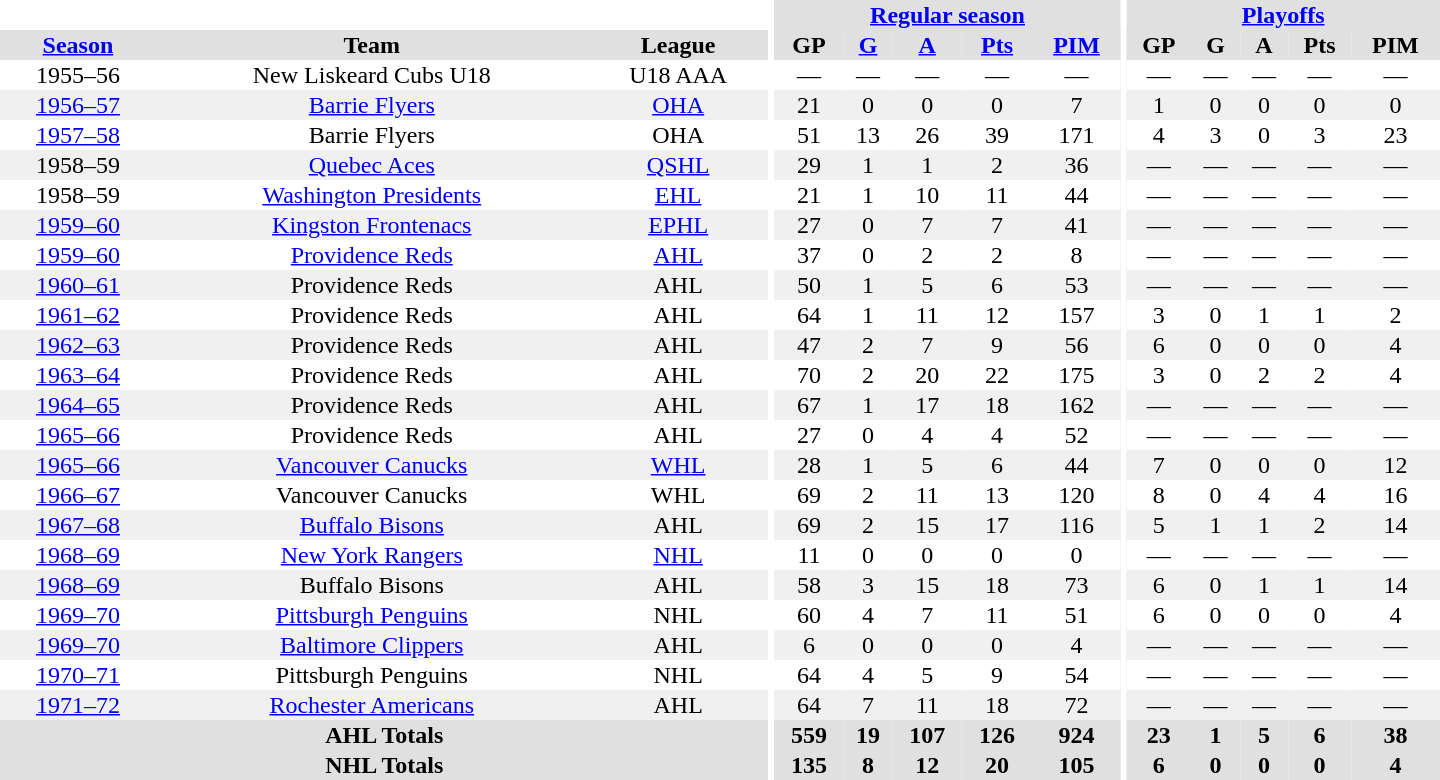<table border="0" cellpadding="1" cellspacing="0" style="text-align:center; width:60em">
<tr bgcolor="#e0e0e0">
<th colspan="3" bgcolor="#ffffff"></th>
<th rowspan="100" bgcolor="#ffffff"></th>
<th colspan="5"><a href='#'>Regular season</a></th>
<th rowspan="100" bgcolor="#ffffff"></th>
<th colspan="5"><a href='#'>Playoffs</a></th>
</tr>
<tr bgcolor="#e0e0e0">
<th><a href='#'>Season</a></th>
<th>Team</th>
<th>League</th>
<th>GP</th>
<th><a href='#'>G</a></th>
<th><a href='#'>A</a></th>
<th><a href='#'>Pts</a></th>
<th><a href='#'>PIM</a></th>
<th>GP</th>
<th>G</th>
<th>A</th>
<th>Pts</th>
<th>PIM</th>
</tr>
<tr>
<td>1955–56</td>
<td>New Liskeard Cubs U18</td>
<td>U18 AAA</td>
<td>—</td>
<td>—</td>
<td>—</td>
<td>—</td>
<td>—</td>
<td>—</td>
<td>—</td>
<td>—</td>
<td>—</td>
<td>—</td>
</tr>
<tr bgcolor="#f0f0f0">
<td><a href='#'>1956–57</a></td>
<td><a href='#'>Barrie Flyers</a></td>
<td><a href='#'>OHA</a></td>
<td>21</td>
<td>0</td>
<td>0</td>
<td>0</td>
<td>7</td>
<td>1</td>
<td>0</td>
<td>0</td>
<td>0</td>
<td>0</td>
</tr>
<tr>
<td><a href='#'>1957–58</a></td>
<td>Barrie Flyers</td>
<td>OHA</td>
<td>51</td>
<td>13</td>
<td>26</td>
<td>39</td>
<td>171</td>
<td>4</td>
<td>3</td>
<td>0</td>
<td>3</td>
<td>23</td>
</tr>
<tr bgcolor="#f0f0f0">
<td>1958–59</td>
<td><a href='#'>Quebec Aces</a></td>
<td><a href='#'>QSHL</a></td>
<td>29</td>
<td>1</td>
<td>1</td>
<td>2</td>
<td>36</td>
<td>—</td>
<td>—</td>
<td>—</td>
<td>—</td>
<td>—</td>
</tr>
<tr>
<td>1958–59</td>
<td><a href='#'>Washington Presidents</a></td>
<td><a href='#'>EHL</a></td>
<td>21</td>
<td>1</td>
<td>10</td>
<td>11</td>
<td>44</td>
<td>—</td>
<td>—</td>
<td>—</td>
<td>—</td>
<td>—</td>
</tr>
<tr bgcolor="#f0f0f0">
<td><a href='#'>1959–60</a></td>
<td><a href='#'>Kingston Frontenacs</a></td>
<td><a href='#'>EPHL</a></td>
<td>27</td>
<td>0</td>
<td>7</td>
<td>7</td>
<td>41</td>
<td>—</td>
<td>—</td>
<td>—</td>
<td>—</td>
<td>—</td>
</tr>
<tr>
<td><a href='#'>1959–60</a></td>
<td><a href='#'>Providence Reds</a></td>
<td><a href='#'>AHL</a></td>
<td>37</td>
<td>0</td>
<td>2</td>
<td>2</td>
<td>8</td>
<td>—</td>
<td>—</td>
<td>—</td>
<td>—</td>
<td>—</td>
</tr>
<tr bgcolor="#f0f0f0">
<td><a href='#'>1960–61</a></td>
<td>Providence Reds</td>
<td>AHL</td>
<td>50</td>
<td>1</td>
<td>5</td>
<td>6</td>
<td>53</td>
<td>—</td>
<td>—</td>
<td>—</td>
<td>—</td>
<td>—</td>
</tr>
<tr>
<td><a href='#'>1961–62</a></td>
<td>Providence Reds</td>
<td>AHL</td>
<td>64</td>
<td>1</td>
<td>11</td>
<td>12</td>
<td>157</td>
<td>3</td>
<td>0</td>
<td>1</td>
<td>1</td>
<td>2</td>
</tr>
<tr bgcolor="#f0f0f0">
<td><a href='#'>1962–63</a></td>
<td>Providence Reds</td>
<td>AHL</td>
<td>47</td>
<td>2</td>
<td>7</td>
<td>9</td>
<td>56</td>
<td>6</td>
<td>0</td>
<td>0</td>
<td>0</td>
<td>4</td>
</tr>
<tr>
<td><a href='#'>1963–64</a></td>
<td>Providence Reds</td>
<td>AHL</td>
<td>70</td>
<td>2</td>
<td>20</td>
<td>22</td>
<td>175</td>
<td>3</td>
<td>0</td>
<td>2</td>
<td>2</td>
<td>4</td>
</tr>
<tr bgcolor="#f0f0f0">
<td><a href='#'>1964–65</a></td>
<td>Providence Reds</td>
<td>AHL</td>
<td>67</td>
<td>1</td>
<td>17</td>
<td>18</td>
<td>162</td>
<td>—</td>
<td>—</td>
<td>—</td>
<td>—</td>
<td>—</td>
</tr>
<tr>
<td><a href='#'>1965–66</a></td>
<td>Providence Reds</td>
<td>AHL</td>
<td>27</td>
<td>0</td>
<td>4</td>
<td>4</td>
<td>52</td>
<td>—</td>
<td>—</td>
<td>—</td>
<td>—</td>
<td>—</td>
</tr>
<tr bgcolor="#f0f0f0">
<td><a href='#'>1965–66</a></td>
<td><a href='#'>Vancouver Canucks</a></td>
<td><a href='#'>WHL</a></td>
<td>28</td>
<td>1</td>
<td>5</td>
<td>6</td>
<td>44</td>
<td>7</td>
<td>0</td>
<td>0</td>
<td>0</td>
<td>12</td>
</tr>
<tr>
<td><a href='#'>1966–67</a></td>
<td>Vancouver Canucks</td>
<td>WHL</td>
<td>69</td>
<td>2</td>
<td>11</td>
<td>13</td>
<td>120</td>
<td>8</td>
<td>0</td>
<td>4</td>
<td>4</td>
<td>16</td>
</tr>
<tr bgcolor="#f0f0f0">
<td><a href='#'>1967–68</a></td>
<td><a href='#'>Buffalo Bisons</a></td>
<td>AHL</td>
<td>69</td>
<td>2</td>
<td>15</td>
<td>17</td>
<td>116</td>
<td>5</td>
<td>1</td>
<td>1</td>
<td>2</td>
<td>14</td>
</tr>
<tr>
<td><a href='#'>1968–69</a></td>
<td><a href='#'>New York Rangers</a></td>
<td><a href='#'>NHL</a></td>
<td>11</td>
<td>0</td>
<td>0</td>
<td>0</td>
<td>0</td>
<td>—</td>
<td>—</td>
<td>—</td>
<td>—</td>
<td>—</td>
</tr>
<tr bgcolor="#f0f0f0">
<td><a href='#'>1968–69</a></td>
<td>Buffalo Bisons</td>
<td>AHL</td>
<td>58</td>
<td>3</td>
<td>15</td>
<td>18</td>
<td>73</td>
<td>6</td>
<td>0</td>
<td>1</td>
<td>1</td>
<td>14</td>
</tr>
<tr>
<td><a href='#'>1969–70</a></td>
<td><a href='#'>Pittsburgh Penguins</a></td>
<td>NHL</td>
<td>60</td>
<td>4</td>
<td>7</td>
<td>11</td>
<td>51</td>
<td>6</td>
<td>0</td>
<td>0</td>
<td>0</td>
<td>4</td>
</tr>
<tr bgcolor="#f0f0f0">
<td><a href='#'>1969–70</a></td>
<td><a href='#'>Baltimore Clippers</a></td>
<td>AHL</td>
<td>6</td>
<td>0</td>
<td>0</td>
<td>0</td>
<td>4</td>
<td>—</td>
<td>—</td>
<td>—</td>
<td>—</td>
<td>—</td>
</tr>
<tr>
<td><a href='#'>1970–71</a></td>
<td>Pittsburgh Penguins</td>
<td>NHL</td>
<td>64</td>
<td>4</td>
<td>5</td>
<td>9</td>
<td>54</td>
<td>—</td>
<td>—</td>
<td>—</td>
<td>—</td>
<td>—</td>
</tr>
<tr bgcolor="#f0f0f0">
<td><a href='#'>1971–72</a></td>
<td><a href='#'>Rochester Americans</a></td>
<td>AHL</td>
<td>64</td>
<td>7</td>
<td>11</td>
<td>18</td>
<td>72</td>
<td>—</td>
<td>—</td>
<td>—</td>
<td>—</td>
<td>—</td>
</tr>
<tr bgcolor="#e0e0e0">
<th colspan="3">AHL Totals</th>
<th>559</th>
<th>19</th>
<th>107</th>
<th>126</th>
<th>924</th>
<th>23</th>
<th>1</th>
<th>5</th>
<th>6</th>
<th>38</th>
</tr>
<tr bgcolor="#e0e0e0">
<th colspan="3">NHL Totals</th>
<th>135</th>
<th>8</th>
<th>12</th>
<th>20</th>
<th>105</th>
<th>6</th>
<th>0</th>
<th>0</th>
<th>0</th>
<th>4</th>
</tr>
</table>
